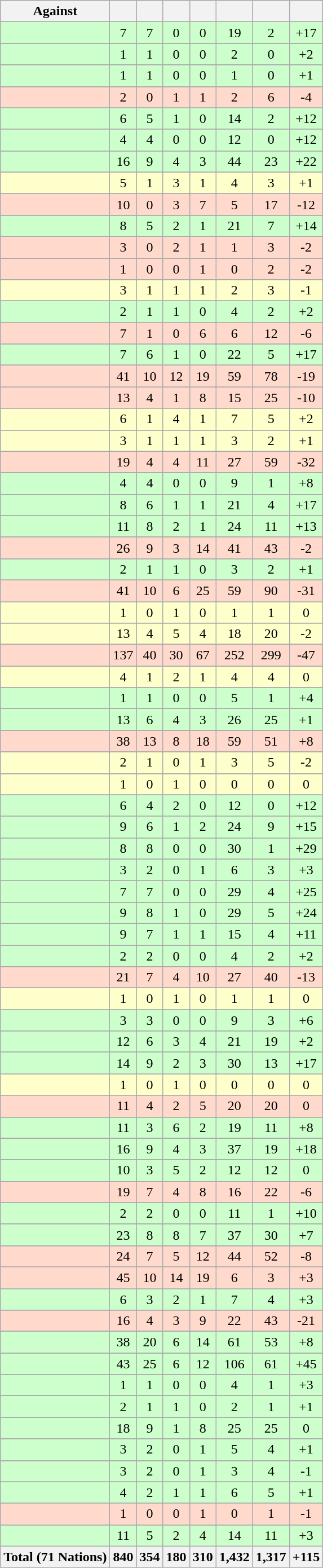<table class="wikitable sortable collapsible" style="text-align: center; font-size: 100%;">
<tr>
<th>Against</th>
<th></th>
<th></th>
<th></th>
<th></th>
<th></th>
<th></th>
<th></th>
</tr>
<tr bgcolor="#CCFFCC">
<td style="text-align:left;"></td>
<td>7</td>
<td>7</td>
<td>0</td>
<td>0</td>
<td>19</td>
<td>2</td>
<td>+17</td>
</tr>
<tr>
</tr>
<tr bgcolor="#CCFFCC">
<td style="text-align:left;"></td>
<td>1</td>
<td>1</td>
<td>0</td>
<td>0</td>
<td>2</td>
<td>0</td>
<td>+2</td>
</tr>
<tr>
</tr>
<tr bgcolor="#CCFFCC">
<td style="text-align:left;"></td>
<td>1</td>
<td>1</td>
<td>0</td>
<td>0</td>
<td>1</td>
<td>0</td>
<td>+1</td>
</tr>
<tr>
</tr>
<tr bgcolor="#FFDACC">
<td style="text-align:left;"></td>
<td>2</td>
<td>0</td>
<td>1</td>
<td>1</td>
<td>2</td>
<td>6</td>
<td>-4</td>
</tr>
<tr>
</tr>
<tr bgcolor="#CCFFCC">
<td style="text-align:left;"></td>
<td>6</td>
<td>5</td>
<td>1</td>
<td>0</td>
<td>14</td>
<td>2</td>
<td>+12</td>
</tr>
<tr>
</tr>
<tr bgcolor="#CCFFCC">
<td style="text-align:left;"></td>
<td>4</td>
<td>4</td>
<td>0</td>
<td>0</td>
<td>12</td>
<td>0</td>
<td>+12</td>
</tr>
<tr>
</tr>
<tr bgcolor="#CCFFCC">
<td style="text-align:left;"></td>
<td>16</td>
<td>9</td>
<td>4</td>
<td>3</td>
<td>44</td>
<td>23</td>
<td>+22</td>
</tr>
<tr>
</tr>
<tr bgcolor="#FFFFCC">
<td style="text-align:left;"></td>
<td>5</td>
<td>1</td>
<td>3</td>
<td>1</td>
<td>4</td>
<td>3</td>
<td>+1</td>
</tr>
<tr>
</tr>
<tr bgcolor="#FFDACC">
<td style="text-align:left;"></td>
<td>10</td>
<td>0</td>
<td>3</td>
<td>7</td>
<td>5</td>
<td>17</td>
<td>-12</td>
</tr>
<tr>
</tr>
<tr bgcolor="#CCFFCC">
<td style="text-align:left;"></td>
<td>8</td>
<td>5</td>
<td>2</td>
<td>1</td>
<td>21</td>
<td>7</td>
<td>+14</td>
</tr>
<tr>
</tr>
<tr bgcolor="#FFDACC">
<td style="text-align:left;"></td>
<td>3</td>
<td>0</td>
<td>2</td>
<td>1</td>
<td>1</td>
<td>3</td>
<td>-2</td>
</tr>
<tr>
</tr>
<tr bgcolor="#FFDACC">
<td style="text-align:left;"></td>
<td>1</td>
<td>0</td>
<td>0</td>
<td>1</td>
<td>0</td>
<td>2</td>
<td>-2</td>
</tr>
<tr>
</tr>
<tr bgcolor="#FFFFCC">
<td style="text-align:left;"></td>
<td>3</td>
<td>1</td>
<td>1</td>
<td>1</td>
<td>2</td>
<td>3</td>
<td>-1</td>
</tr>
<tr>
</tr>
<tr bgcolor="#CCFFCC">
<td style="text-align:left;"></td>
<td>2</td>
<td>1</td>
<td>1</td>
<td>0</td>
<td>4</td>
<td>2</td>
<td>+2</td>
</tr>
<tr>
</tr>
<tr bgcolor="#FFDACC">
<td style="text-align:left;"></td>
<td>7</td>
<td>1</td>
<td>0</td>
<td>6</td>
<td>6</td>
<td>12</td>
<td>-6</td>
</tr>
<tr>
</tr>
<tr bgcolor="#CCFFCC">
<td style="text-align:left;"></td>
<td>7</td>
<td>6</td>
<td>1</td>
<td>0</td>
<td>22</td>
<td>5</td>
<td>+17</td>
</tr>
<tr>
</tr>
<tr bgcolor="#FFDACC">
<td style="text-align:left;"></td>
<td>41</td>
<td>10</td>
<td>12</td>
<td>19</td>
<td>59</td>
<td>78</td>
<td>-19</td>
</tr>
<tr>
</tr>
<tr bgcolor="#FFDACC">
<td style="text-align:left;"></td>
<td>13</td>
<td>4</td>
<td>1</td>
<td>8</td>
<td>15</td>
<td>25</td>
<td>-10</td>
</tr>
<tr>
</tr>
<tr bgcolor="#FFFFCC">
<td style="text-align:left;"></td>
<td>6</td>
<td>1</td>
<td>4</td>
<td>1</td>
<td>7</td>
<td>5</td>
<td>+2</td>
</tr>
<tr>
</tr>
<tr bgcolor="#FFFFCC">
<td style="text-align:left;"></td>
<td>3</td>
<td>1</td>
<td>1</td>
<td>1</td>
<td>3</td>
<td>2</td>
<td>+1</td>
</tr>
<tr>
</tr>
<tr bgcolor="#FFDACC">
<td style="text-align:left;"></td>
<td>19</td>
<td>4</td>
<td>4</td>
<td>11</td>
<td>27</td>
<td>59</td>
<td>-32</td>
</tr>
<tr>
</tr>
<tr bgcolor="#CCFFCC">
<td style="text-align:left;"></td>
<td>4</td>
<td>4</td>
<td>0</td>
<td>0</td>
<td>9</td>
<td>1</td>
<td>+8</td>
</tr>
<tr>
</tr>
<tr bgcolor="#CCFFCC">
<td style="text-align:left;"></td>
<td>8</td>
<td>6</td>
<td>1</td>
<td>1</td>
<td>21</td>
<td>4</td>
<td>+17</td>
</tr>
<tr>
</tr>
<tr bgcolor="#CCFFCC">
<td style="text-align:left;"></td>
<td>11</td>
<td>8</td>
<td>2</td>
<td>1</td>
<td>24</td>
<td>11</td>
<td>+13</td>
</tr>
<tr>
</tr>
<tr bgcolor="#FFDACC">
<td style="text-align:left;"></td>
<td>26</td>
<td>9</td>
<td>3</td>
<td>14</td>
<td>41</td>
<td>43</td>
<td>-2</td>
</tr>
<tr>
</tr>
<tr bgcolor="#CCFFCC">
<td style="text-align:left;"></td>
<td>2</td>
<td>1</td>
<td>1</td>
<td>0</td>
<td>3</td>
<td>2</td>
<td>+1</td>
</tr>
<tr>
</tr>
<tr bgcolor="#FFDACC">
<td style="text-align:left;"></td>
<td>41</td>
<td>10</td>
<td>6</td>
<td>25</td>
<td>59</td>
<td>90</td>
<td>-31</td>
</tr>
<tr>
</tr>
<tr bgcolor="#FFFFCC">
<td style="text-align:left;"></td>
<td>1</td>
<td>0</td>
<td>1</td>
<td>0</td>
<td>1</td>
<td>1</td>
<td>0</td>
</tr>
<tr>
</tr>
<tr bgcolor="#FFFFCC">
<td style="text-align:left;"></td>
<td>13</td>
<td>4</td>
<td>5</td>
<td>4</td>
<td>18</td>
<td>20</td>
<td>-2</td>
</tr>
<tr>
</tr>
<tr bgcolor="#FFDACC">
<td style="text-align:left;"></td>
<td>137</td>
<td>40</td>
<td>30</td>
<td>67</td>
<td>252</td>
<td>299</td>
<td>-47</td>
</tr>
<tr>
</tr>
<tr bgcolor="#FFFFCC">
<td style="text-align:left;"></td>
<td>4</td>
<td>1</td>
<td>2</td>
<td>1</td>
<td>4</td>
<td>4</td>
<td>0</td>
</tr>
<tr>
</tr>
<tr bgcolor="#CCFFCC">
<td style="text-align:left;"></td>
<td>1</td>
<td>1</td>
<td>0</td>
<td>0</td>
<td>5</td>
<td>1</td>
<td>+4</td>
</tr>
<tr>
</tr>
<tr bgcolor="#CCFFCC">
<td style="text-align:left;"></td>
<td>13</td>
<td>6</td>
<td>4</td>
<td>3</td>
<td>26</td>
<td>25</td>
<td>+1</td>
</tr>
<tr>
</tr>
<tr bgcolor="#FFDACC">
<td style="text-align:left;"></td>
<td>38</td>
<td>13</td>
<td>8</td>
<td>18</td>
<td>59</td>
<td>51</td>
<td>+8</td>
</tr>
<tr>
</tr>
<tr bgcolor="#FFFFCC">
<td style="text-align:left;"></td>
<td>2</td>
<td>1</td>
<td>0</td>
<td>1</td>
<td>3</td>
<td>5</td>
<td>-2</td>
</tr>
<tr>
</tr>
<tr bgcolor="#FFFFCC">
<td style="text-align:left;"></td>
<td>1</td>
<td>0</td>
<td>1</td>
<td>0</td>
<td>0</td>
<td>0</td>
<td>0</td>
</tr>
<tr>
</tr>
<tr bgcolor="#CCFFCC">
<td style="text-align:left;"></td>
<td>6</td>
<td>4</td>
<td>2</td>
<td>0</td>
<td>12</td>
<td>0</td>
<td>+12</td>
</tr>
<tr>
</tr>
<tr bgcolor="#CCFFCC">
<td style="text-align:left;"></td>
<td>9</td>
<td>6</td>
<td>1</td>
<td>2</td>
<td>24</td>
<td>9</td>
<td>+15</td>
</tr>
<tr>
</tr>
<tr bgcolor="#CCFFCC">
<td style="text-align:left;"></td>
<td>8</td>
<td>8</td>
<td>0</td>
<td>0</td>
<td>30</td>
<td>1</td>
<td>+29</td>
</tr>
<tr>
</tr>
<tr bgcolor="#CCFFCC">
<td style="text-align:left;"></td>
<td>3</td>
<td>2</td>
<td>0</td>
<td>1</td>
<td>6</td>
<td>3</td>
<td>+3</td>
</tr>
<tr>
</tr>
<tr bgcolor="#CCFFCC">
<td style="text-align:left;"></td>
<td>7</td>
<td>7</td>
<td>0</td>
<td>0</td>
<td>29</td>
<td>4</td>
<td>+25</td>
</tr>
<tr>
</tr>
<tr bgcolor="#CCFFCC">
<td style="text-align:left;"></td>
<td>9</td>
<td>8</td>
<td>1</td>
<td>0</td>
<td>29</td>
<td>5</td>
<td>+24</td>
</tr>
<tr>
</tr>
<tr bgcolor="#CCFFCC">
<td style="text-align:left;"></td>
<td>9</td>
<td>7</td>
<td>1</td>
<td>1</td>
<td>15</td>
<td>4</td>
<td>+11</td>
</tr>
<tr>
</tr>
<tr bgcolor="#CCFFCC">
<td style="text-align:left;"></td>
<td>2</td>
<td>2</td>
<td>0</td>
<td>0</td>
<td>4</td>
<td>2</td>
<td>+2</td>
</tr>
<tr>
</tr>
<tr bgcolor="#FFDACC">
<td style="text-align:left;"></td>
<td>21</td>
<td>7</td>
<td>4</td>
<td>10</td>
<td>27</td>
<td>40</td>
<td>-13</td>
</tr>
<tr>
</tr>
<tr bgcolor="#FFFFCC">
<td style="text-align:left;"></td>
<td>1</td>
<td>0</td>
<td>1</td>
<td>0</td>
<td>1</td>
<td>1</td>
<td>0</td>
</tr>
<tr>
</tr>
<tr bgcolor="#CCFFCC">
<td style="text-align:left;"></td>
<td>3</td>
<td>3</td>
<td>0</td>
<td>0</td>
<td>9</td>
<td>3</td>
<td>+6</td>
</tr>
<tr>
</tr>
<tr bgcolor="#CCFFCC">
<td style="text-align:left;"></td>
<td>12</td>
<td>6</td>
<td>3</td>
<td>4</td>
<td>21</td>
<td>19</td>
<td>+2</td>
</tr>
<tr>
</tr>
<tr bgcolor="#CCFFCC">
<td style="text-align:left;"></td>
<td>14</td>
<td>9</td>
<td>2</td>
<td>3</td>
<td>30</td>
<td>13</td>
<td>+17</td>
</tr>
<tr>
</tr>
<tr bgcolor="#FFFFCC">
<td style="text-align:left;"></td>
<td>1</td>
<td>0</td>
<td>1</td>
<td>0</td>
<td>0</td>
<td>0</td>
<td>0</td>
</tr>
<tr>
</tr>
<tr bgcolor="#FFDACC">
<td style="text-align:left;"></td>
<td>11</td>
<td>4</td>
<td>2</td>
<td>5</td>
<td>20</td>
<td>20</td>
<td>0</td>
</tr>
<tr>
</tr>
<tr bgcolor="#CCFFCC">
<td style="text-align:left;"></td>
<td>11</td>
<td>3</td>
<td>6</td>
<td>2</td>
<td>19</td>
<td>11</td>
<td>+8</td>
</tr>
<tr>
</tr>
<tr bgcolor="#CCFFCC">
<td style="text-align:left;"></td>
<td>16</td>
<td>9</td>
<td>4</td>
<td>3</td>
<td>37</td>
<td>19</td>
<td>+18</td>
</tr>
<tr>
</tr>
<tr bgcolor="#CCFFCC">
<td style="text-align:left;"></td>
<td>10</td>
<td>3</td>
<td>5</td>
<td>2</td>
<td>12</td>
<td>12</td>
<td>0</td>
</tr>
<tr>
</tr>
<tr bgcolor="#FFDACC">
<td style="text-align:left;"></td>
<td>19</td>
<td>7</td>
<td>4</td>
<td>8</td>
<td>16</td>
<td>22</td>
<td>-6</td>
</tr>
<tr>
</tr>
<tr bgcolor="#CCFFCC">
<td style="text-align:left;"></td>
<td>2</td>
<td>2</td>
<td>0</td>
<td>0</td>
<td>11</td>
<td>1</td>
<td>+10</td>
</tr>
<tr>
</tr>
<tr bgcolor="#CCFFCC">
<td style="text-align:left;"></td>
<td>23</td>
<td>8</td>
<td>8</td>
<td>7</td>
<td>37</td>
<td>30</td>
<td>+7</td>
</tr>
<tr>
</tr>
<tr bgcolor="#FFDACC">
<td style="text-align:left;"></td>
<td>24</td>
<td>7</td>
<td>5</td>
<td>12</td>
<td>44</td>
<td>52</td>
<td>-8</td>
</tr>
<tr>
</tr>
<tr bgcolor="#FFDACC">
<td style="text-align:left;"></td>
<td>45</td>
<td>10</td>
<td>14</td>
<td>19</td>
<td>6</td>
<td>3</td>
<td>+3</td>
</tr>
<tr>
</tr>
<tr bgcolor="#CCFFCC">
<td style="text-align:left;"></td>
<td>6</td>
<td>3</td>
<td>2</td>
<td>1</td>
<td>7</td>
<td>4</td>
<td>+3</td>
</tr>
<tr>
</tr>
<tr bgcolor="#FFDACC">
<td style="text-align:left;"></td>
<td>16</td>
<td>4</td>
<td>3</td>
<td>9</td>
<td>22</td>
<td>43</td>
<td>-21</td>
</tr>
<tr>
</tr>
<tr bgcolor="#CCFFCC">
<td style="text-align:left;"></td>
<td>38</td>
<td>20</td>
<td>6</td>
<td>14</td>
<td>61</td>
<td>53</td>
<td>+8</td>
</tr>
<tr>
</tr>
<tr bgcolor="#CCFFCC">
<td style="text-align:left;"></td>
<td>43</td>
<td>25</td>
<td>6</td>
<td>12</td>
<td>106</td>
<td>61</td>
<td>+45</td>
</tr>
<tr>
</tr>
<tr bgcolor="#CCFFCC">
<td style="text-align:left;"></td>
<td>1</td>
<td>1</td>
<td>0</td>
<td>0</td>
<td>4</td>
<td>1</td>
<td>+3</td>
</tr>
<tr>
</tr>
<tr bgcolor="#CCFFCC">
<td style="text-align:left;"></td>
<td>2</td>
<td>1</td>
<td>1</td>
<td>0</td>
<td>2</td>
<td>1</td>
<td>+1</td>
</tr>
<tr>
</tr>
<tr bgcolor="#CCFFCC">
<td style="text-align:left;"></td>
<td>18</td>
<td>9</td>
<td>1</td>
<td>8</td>
<td>25</td>
<td>25</td>
<td>0</td>
</tr>
<tr>
</tr>
<tr bgcolor="#CCFFCC">
<td style="text-align:left;"></td>
<td>3</td>
<td>2</td>
<td>0</td>
<td>1</td>
<td>5</td>
<td>4</td>
<td>+1</td>
</tr>
<tr>
</tr>
<tr bgcolor="#CCFFCC">
<td style="text-align:left;"></td>
<td>3</td>
<td>2</td>
<td>0</td>
<td>1</td>
<td>3</td>
<td>4</td>
<td>-1</td>
</tr>
<tr>
</tr>
<tr bgcolor="#CCFFCC">
<td style="text-align:left;"></td>
<td>4</td>
<td>2</td>
<td>1</td>
<td>1</td>
<td>6</td>
<td>5</td>
<td>+1</td>
</tr>
<tr>
</tr>
<tr bgcolor="#FFDACC">
<td style="text-align:left;"></td>
<td>1</td>
<td>0</td>
<td>0</td>
<td>1</td>
<td>0</td>
<td>1</td>
<td>-1</td>
</tr>
<tr>
</tr>
<tr bgcolor="#CCFFCC">
<td style="text-align:left;"></td>
<td>11</td>
<td>5</td>
<td>2</td>
<td>4</td>
<td>14</td>
<td>11</td>
<td>+3</td>
</tr>
<tr>
<th>Total (71 Nations)</th>
<th>840</th>
<th>354</th>
<th>180</th>
<th>310</th>
<th>1,432</th>
<th>1,317</th>
<th>+115</th>
</tr>
</table>
